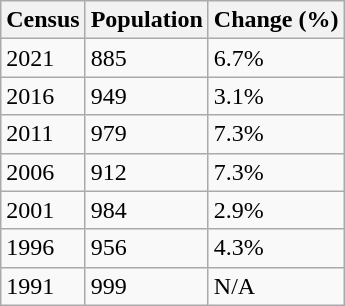<table class="wikitable">
<tr>
<th>Census</th>
<th>Population</th>
<th>Change (%)</th>
</tr>
<tr>
<td>2021</td>
<td>885</td>
<td> 6.7%</td>
</tr>
<tr>
<td>2016</td>
<td>949</td>
<td> 3.1%</td>
</tr>
<tr>
<td>2011</td>
<td>979</td>
<td> 7.3%</td>
</tr>
<tr>
<td>2006</td>
<td>912</td>
<td> 7.3%</td>
</tr>
<tr>
<td>2001</td>
<td>984</td>
<td> 2.9%</td>
</tr>
<tr>
<td>1996</td>
<td>956</td>
<td> 4.3%</td>
</tr>
<tr>
<td>1991</td>
<td>999</td>
<td>N/A</td>
</tr>
</table>
